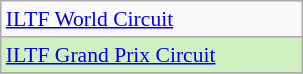<table class="wikitable" style="font-size:90%;" width=16%>
<tr>
<td><a href='#'>ILTF World Circuit</a></td>
</tr>
<tr bgcolor="d0f0c0">
<td><a href='#'>ILTF Grand Prix Circuit</a></td>
</tr>
<tr>
</tr>
</table>
